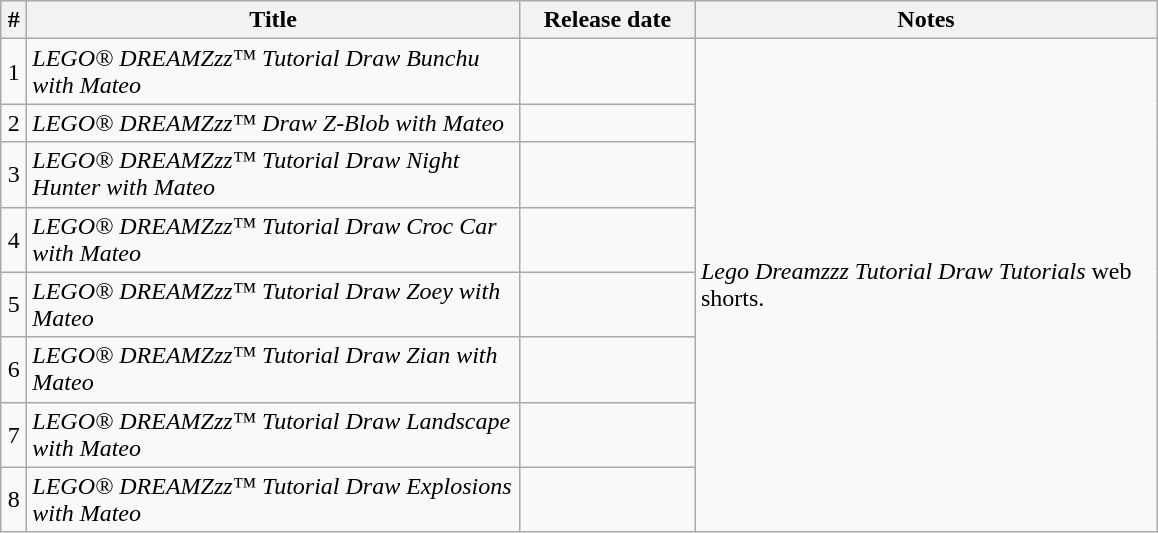<table class="wikitable sortable">
<tr>
<th width=10>#</th>
<th width=321>Title</th>
<th width=110>Release date</th>
<th width=300>Notes</th>
</tr>
<tr>
<td align="center">1</td>
<td><em>LEGO® DREAMZzz™ Tutorial Draw Bunchu with Mateo</em></td>
<td align="right"></td>
<td rowspan="8"><em>Lego Dreamzzz Tutorial Draw Tutorials</em> web shorts.</td>
</tr>
<tr>
<td align="center">2</td>
<td><em>LEGO® DREAMZzz™ Draw Z-Blob with Mateo</em></td>
<td align="right"></td>
</tr>
<tr>
<td align="center">3</td>
<td><em>LEGO® DREAMZzz™ Tutorial Draw Night Hunter with Mateo</em></td>
<td align="right"></td>
</tr>
<tr>
<td align="center">4</td>
<td><em>LEGO® DREAMZzz™ Tutorial Draw Croc Car with Mateo</em></td>
<td align="right"></td>
</tr>
<tr>
<td align="center">5</td>
<td><em>LEGO® DREAMZzz™ Tutorial Draw Zoey with Mateo</em></td>
<td align="right"></td>
</tr>
<tr>
<td align="center">6</td>
<td><em>LEGO® DREAMZzz™ Tutorial Draw Zian with Mateo</em></td>
<td align="right"></td>
</tr>
<tr>
<td align="center">7</td>
<td><em>LEGO® DREAMZzz™ Tutorial Draw Landscape with Mateo</em></td>
<td align="right"></td>
</tr>
<tr>
<td align="center">8</td>
<td><em>LEGO® DREAMZzz™ Tutorial Draw Explosions with Mateo</em></td>
<td align="right"></td>
</tr>
</table>
